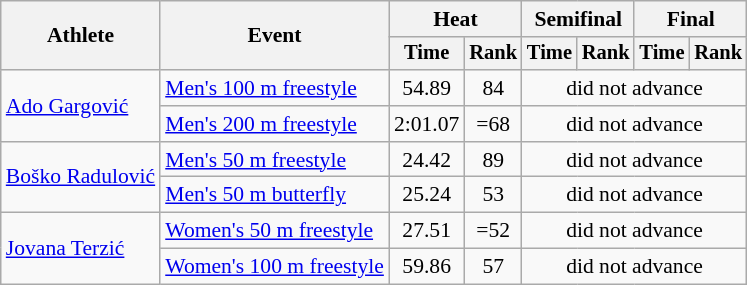<table class=wikitable style="font-size:90%">
<tr>
<th rowspan="2">Athlete</th>
<th rowspan="2">Event</th>
<th colspan="2">Heat</th>
<th colspan="2">Semifinal</th>
<th colspan="2">Final</th>
</tr>
<tr style="font-size:95%">
<th>Time</th>
<th>Rank</th>
<th>Time</th>
<th>Rank</th>
<th>Time</th>
<th>Rank</th>
</tr>
<tr align=center>
<td align=left rowspan=2><a href='#'>Ado Gargović</a></td>
<td align=left><a href='#'>Men's 100 m freestyle</a></td>
<td>54.89</td>
<td>84</td>
<td colspan=4>did not advance</td>
</tr>
<tr align=center>
<td align=left><a href='#'>Men's 200 m freestyle</a></td>
<td>2:01.07</td>
<td>=68</td>
<td colspan=4>did not advance</td>
</tr>
<tr align=center>
<td align=left rowspan=2><a href='#'>Boško Radulović</a></td>
<td align=left><a href='#'>Men's 50 m freestyle</a></td>
<td>24.42</td>
<td>89</td>
<td colspan=4>did not advance</td>
</tr>
<tr align=center>
<td align=left><a href='#'>Men's 50 m butterfly</a></td>
<td>25.24</td>
<td>53</td>
<td colspan=4>did not advance</td>
</tr>
<tr align=center>
<td align=left rowspan=2><a href='#'>Jovana Terzić</a></td>
<td align=left><a href='#'>Women's 50 m freestyle</a></td>
<td>27.51</td>
<td>=52</td>
<td colspan=4>did not advance</td>
</tr>
<tr align=center>
<td align=left><a href='#'>Women's 100 m freestyle</a></td>
<td>59.86</td>
<td>57</td>
<td colspan=4>did not advance</td>
</tr>
</table>
